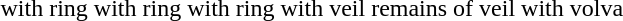<table style="text-align:center">
<tr>
<td><br>with ring</td>
<td><br>with ring</td>
<td><br>with ring</td>
<td><br>with veil</td>
<td><br>remains of veil</td>
<td><br>with volva</td>
</tr>
</table>
